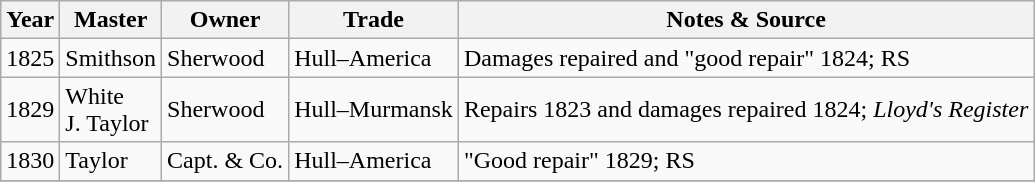<table class="sortable wikitable">
<tr>
<th>Year</th>
<th>Master</th>
<th>Owner</th>
<th>Trade</th>
<th>Notes & Source</th>
</tr>
<tr>
<td>1825</td>
<td>Smithson</td>
<td>Sherwood</td>
<td>Hull–America</td>
<td>Damages repaired and "good repair" 1824; RS</td>
</tr>
<tr>
<td>1829</td>
<td>White<br>J. Taylor</td>
<td>Sherwood</td>
<td>Hull–Murmansk</td>
<td>Repairs 1823 and damages repaired 1824;  <em>Lloyd's Register</em></td>
</tr>
<tr>
<td>1830</td>
<td>Taylor</td>
<td>Capt. & Co.</td>
<td>Hull–America</td>
<td>"Good repair" 1829; RS</td>
</tr>
<tr>
</tr>
</table>
